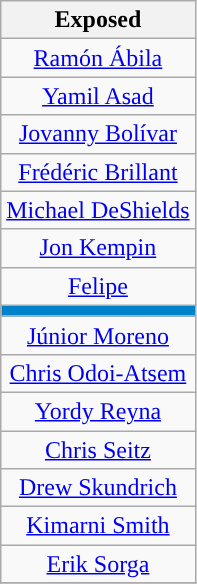<table class="wikitable" style="text-align:center">
<tr>
<th>Exposed</th>
</tr>
<tr>
<td><a href='#'>Ramón Ábila</a></td>
</tr>
<tr>
<td><a href='#'>Yamil Asad</a></td>
</tr>
<tr>
<td><a href='#'>Jovanny Bolívar</a></td>
</tr>
<tr>
<td><a href='#'>Frédéric Brillant</a></td>
</tr>
<tr>
<td><a href='#'>Michael DeShields</a></td>
</tr>
<tr>
<td><a href='#'>Jon Kempin</a></td>
</tr>
<tr>
<td><a href='#'>Felipe</a></td>
</tr>
<tr>
<td style="background: #0082CA"></td>
</tr>
<tr>
<td><a href='#'>Júnior Moreno</a></td>
</tr>
<tr>
<td><a href='#'>Chris Odoi-Atsem</a></td>
</tr>
<tr>
<td><a href='#'>Yordy Reyna</a></td>
</tr>
<tr>
<td><a href='#'>Chris Seitz</a></td>
</tr>
<tr>
<td><a href='#'>Drew Skundrich</a></td>
</tr>
<tr>
<td><a href='#'>Kimarni Smith</a></td>
</tr>
<tr>
<td><a href='#'>Erik Sorga</a></td>
</tr>
<tr>
</tr>
</table>
